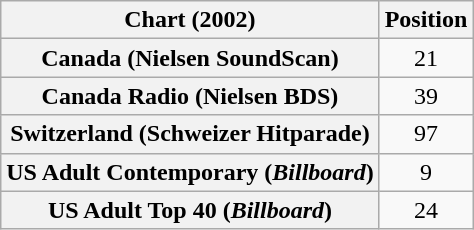<table class="wikitable sortable plainrowheaders">
<tr>
<th>Chart (2002)</th>
<th>Position</th>
</tr>
<tr>
<th scope="row">Canada (Nielsen SoundScan)</th>
<td align="center">21</td>
</tr>
<tr>
<th scope="row">Canada Radio (Nielsen BDS)</th>
<td align="center">39</td>
</tr>
<tr>
<th scope="row">Switzerland (Schweizer Hitparade)</th>
<td align="center">97</td>
</tr>
<tr>
<th scope="row">US Adult Contemporary (<em>Billboard</em>)</th>
<td align="center">9</td>
</tr>
<tr>
<th scope="row">US Adult Top 40 (<em>Billboard</em>)</th>
<td align="center">24</td>
</tr>
</table>
